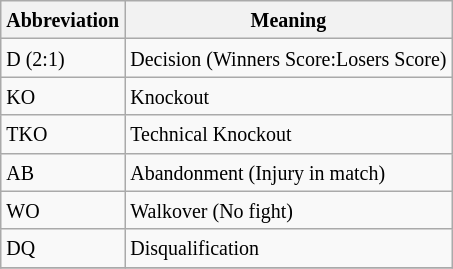<table class="wikitable">
<tr>
<th><small>Abbreviation</small></th>
<th><small>Meaning</small></th>
</tr>
<tr>
<td><small>D (2:1)</small></td>
<td><small>Decision (Winners Score:Losers Score)</small></td>
</tr>
<tr>
<td><small>KO</small></td>
<td><small>Knockout</small></td>
</tr>
<tr>
<td><small>TKO</small></td>
<td><small>Technical Knockout</small></td>
</tr>
<tr>
<td><small>AB</small></td>
<td><small>Abandonment (Injury in match)</small></td>
</tr>
<tr>
<td><small>WO</small></td>
<td><small>Walkover (No fight)</small></td>
</tr>
<tr>
<td><small>DQ</small></td>
<td><small>Disqualification</small></td>
</tr>
<tr>
</tr>
</table>
